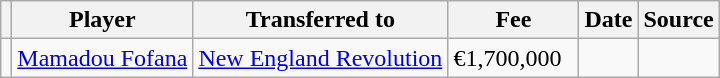<table class="wikitable plainrowheaders sortable">
<tr>
<th></th>
<th scope="col">Player</th>
<th>Transferred to</th>
<th style="width: 80px;">Fee</th>
<th scope="col">Date</th>
<th scope="col">Source</th>
</tr>
<tr>
<td align="center"></td>
<td> <a href='#'>Mamadou Fofana</a></td>
<td> <a href='#'>New England Revolution</a></td>
<td>€1,700,000</td>
<td></td>
<td></td>
</tr>
</table>
